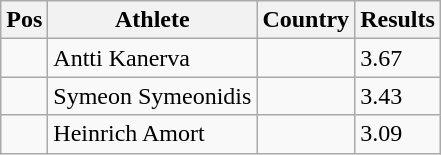<table class="wikitable">
<tr>
<th>Pos</th>
<th>Athlete</th>
<th>Country</th>
<th>Results</th>
</tr>
<tr>
<td align="center"></td>
<td>Antti Kanerva</td>
<td></td>
<td>3.67</td>
</tr>
<tr>
<td align="center"></td>
<td>Symeon Symeonidis</td>
<td></td>
<td>3.43</td>
</tr>
<tr>
<td align="center"></td>
<td>Heinrich Amort</td>
<td></td>
<td>3.09</td>
</tr>
</table>
